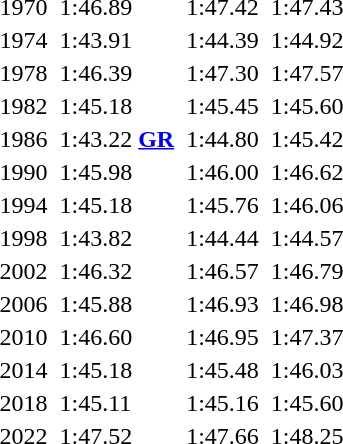<table>
<tr>
<td>1970</td>
<td></td>
<td>1:46.89</td>
<td></td>
<td>1:47.42</td>
<td></td>
<td>1:47.43</td>
</tr>
<tr>
<td>1974</td>
<td></td>
<td>1:43.91</td>
<td></td>
<td>1:44.39</td>
<td></td>
<td>1:44.92</td>
</tr>
<tr>
<td>1978</td>
<td></td>
<td>1:46.39</td>
<td></td>
<td>1:47.30</td>
<td></td>
<td>1:47.57</td>
</tr>
<tr>
<td>1982</td>
<td></td>
<td>1:45.18</td>
<td></td>
<td>1:45.45</td>
<td></td>
<td>1:45.60</td>
</tr>
<tr>
<td>1986</td>
<td></td>
<td>1:43.22 <strong><a href='#'>GR</a></strong></td>
<td></td>
<td>1:44.80</td>
<td></td>
<td>1:45.42</td>
</tr>
<tr>
<td>1990</td>
<td></td>
<td>1:45.98</td>
<td></td>
<td>1:46.00</td>
<td></td>
<td>1:46.62</td>
</tr>
<tr>
<td>1994</td>
<td></td>
<td>1:45.18</td>
<td></td>
<td>1:45.76</td>
<td></td>
<td>1:46.06</td>
</tr>
<tr>
<td>1998</td>
<td></td>
<td>1:43.82</td>
<td></td>
<td>1:44.44</td>
<td></td>
<td>1:44.57</td>
</tr>
<tr>
<td>2002</td>
<td></td>
<td>1:46.32</td>
<td></td>
<td>1:46.57</td>
<td></td>
<td>1:46.79</td>
</tr>
<tr>
<td>2006</td>
<td></td>
<td>1:45.88</td>
<td></td>
<td>1:46.93</td>
<td></td>
<td>1:46.98</td>
</tr>
<tr>
<td>2010</td>
<td></td>
<td>1:46.60</td>
<td></td>
<td>1:46.95</td>
<td></td>
<td>1:47.37</td>
</tr>
<tr>
<td>2014</td>
<td></td>
<td>1:45.18</td>
<td></td>
<td>1:45.48</td>
<td></td>
<td>1:46.03</td>
</tr>
<tr>
<td>2018</td>
<td></td>
<td>1:45.11</td>
<td></td>
<td>1:45.16</td>
<td></td>
<td>1:45.60</td>
</tr>
<tr>
<td>2022</td>
<td></td>
<td>1:47.52</td>
<td></td>
<td>1:47.66</td>
<td></td>
<td>1:48.25</td>
</tr>
</table>
